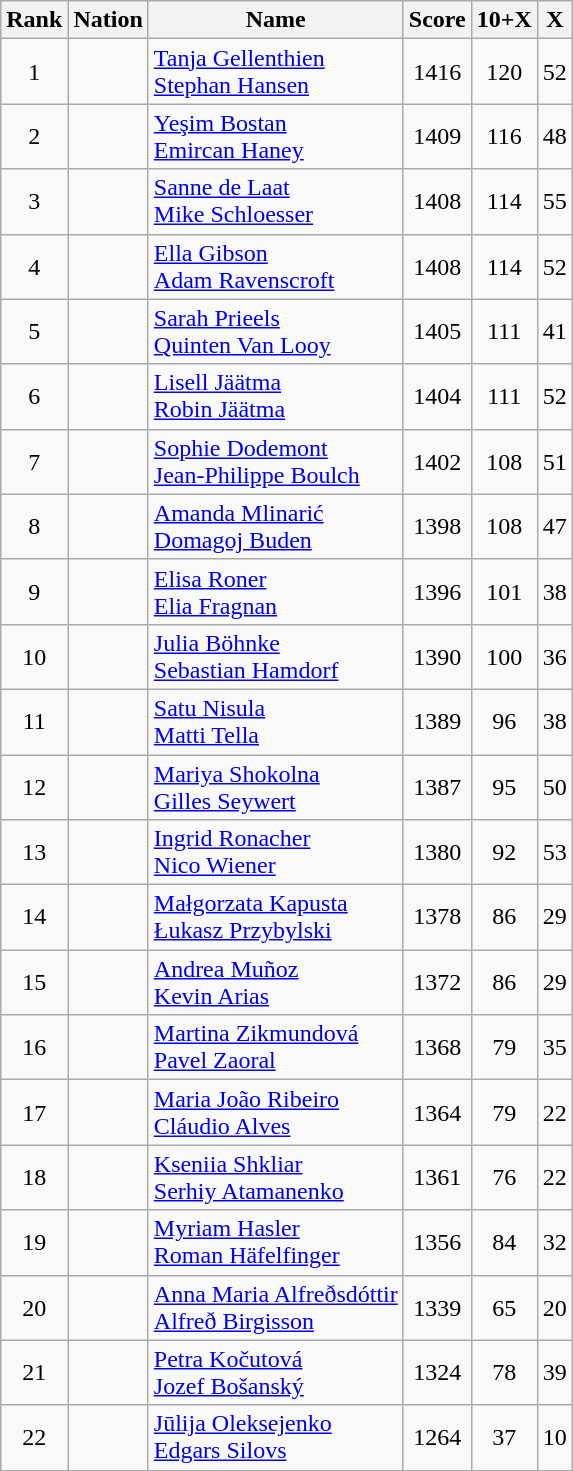<table class="wikitable sortable" style="text-align:center">
<tr>
<th>Rank</th>
<th>Nation</th>
<th>Name</th>
<th>Score</th>
<th>10+X</th>
<th>X</th>
</tr>
<tr>
<td>1</td>
<td align=left></td>
<td align=left><a href='#'>Tanja Gellenthien</a><br><a href='#'>Stephan Hansen</a></td>
<td>1416</td>
<td>120</td>
<td>52</td>
</tr>
<tr>
<td>2</td>
<td align=left></td>
<td align=left><a href='#'>Yeşim Bostan</a><br><a href='#'>Emircan Haney</a></td>
<td>1409</td>
<td>116</td>
<td>48</td>
</tr>
<tr>
<td>3</td>
<td align=left></td>
<td align=left><a href='#'>Sanne de Laat</a><br><a href='#'>Mike Schloesser</a></td>
<td>1408</td>
<td>114</td>
<td>55</td>
</tr>
<tr>
<td>4</td>
<td align=left></td>
<td align=left><a href='#'>Ella Gibson</a><br><a href='#'>Adam Ravenscroft</a></td>
<td>1408</td>
<td>114</td>
<td>52</td>
</tr>
<tr>
<td>5</td>
<td align=left></td>
<td align=left><a href='#'>Sarah Prieels</a><br><a href='#'>Quinten Van Looy</a></td>
<td>1405</td>
<td>111</td>
<td>41</td>
</tr>
<tr>
<td>6</td>
<td align=left></td>
<td align=left><a href='#'>Lisell Jäätma</a><br><a href='#'>Robin Jäätma</a></td>
<td>1404</td>
<td>111</td>
<td>52</td>
</tr>
<tr>
<td>7</td>
<td align=left></td>
<td align=left><a href='#'>Sophie Dodemont</a><br><a href='#'>Jean-Philippe Boulch</a></td>
<td>1402</td>
<td>108</td>
<td>51</td>
</tr>
<tr>
<td>8</td>
<td align=left></td>
<td align=left><a href='#'>Amanda Mlinarić</a><br><a href='#'>Domagoj Buden</a></td>
<td>1398</td>
<td>108</td>
<td>47</td>
</tr>
<tr>
<td>9</td>
<td align=left></td>
<td align=left><a href='#'>Elisa Roner</a><br><a href='#'>Elia Fragnan</a></td>
<td>1396</td>
<td>101</td>
<td>38</td>
</tr>
<tr>
<td>10</td>
<td align=left></td>
<td align=left><a href='#'>Julia Böhnke</a><br><a href='#'>Sebastian Hamdorf</a></td>
<td>1390</td>
<td>100</td>
<td>36</td>
</tr>
<tr>
<td>11</td>
<td align=left></td>
<td align=left><a href='#'>Satu Nisula</a><br><a href='#'>Matti Tella</a></td>
<td>1389</td>
<td>96</td>
<td>38</td>
</tr>
<tr>
<td>12</td>
<td align=left></td>
<td align=left><a href='#'>Mariya Shokolna</a><br><a href='#'>Gilles Seywert</a></td>
<td>1387</td>
<td>95</td>
<td>50</td>
</tr>
<tr>
<td>13</td>
<td align=left></td>
<td align=left><a href='#'>Ingrid Ronacher</a><br><a href='#'>Nico Wiener</a></td>
<td>1380</td>
<td>92</td>
<td>53</td>
</tr>
<tr>
<td>14</td>
<td align=left></td>
<td align=left><a href='#'>Małgorzata Kapusta</a><br><a href='#'>Łukasz Przybylski</a></td>
<td>1378</td>
<td>86</td>
<td>29</td>
</tr>
<tr>
<td>15</td>
<td align=left></td>
<td align=left><a href='#'>Andrea Muñoz</a><br><a href='#'>Kevin Arias</a></td>
<td>1372</td>
<td>86</td>
<td>29</td>
</tr>
<tr>
<td>16</td>
<td align=left></td>
<td align=left><a href='#'>Martina Zikmundová</a><br><a href='#'>Pavel Zaoral</a></td>
<td>1368</td>
<td>79</td>
<td>35</td>
</tr>
<tr>
<td>17</td>
<td align=left></td>
<td align=left><a href='#'>Maria João Ribeiro</a><br><a href='#'>Cláudio Alves</a></td>
<td>1364</td>
<td>79</td>
<td>22</td>
</tr>
<tr>
<td>18</td>
<td align=left></td>
<td align=left><a href='#'>Kseniia Shkliar</a><br><a href='#'>Serhiy Atamanenko</a></td>
<td>1361</td>
<td>76</td>
<td>22</td>
</tr>
<tr>
<td>19</td>
<td align=left></td>
<td align=left><a href='#'>Myriam Hasler</a><br><a href='#'>Roman Häfelfinger</a></td>
<td>1356</td>
<td>84</td>
<td>32</td>
</tr>
<tr>
<td>20</td>
<td align=left></td>
<td align=left><a href='#'>Anna Maria Alfreðsdóttir</a><br><a href='#'>Alfreð Birgisson</a></td>
<td>1339</td>
<td>65</td>
<td>20</td>
</tr>
<tr>
<td>21</td>
<td align=left></td>
<td align=left><a href='#'>Petra Kočutová</a><br><a href='#'>Jozef Bošanský</a></td>
<td>1324</td>
<td>78</td>
<td>39</td>
</tr>
<tr>
<td>22</td>
<td align=left></td>
<td align=left><a href='#'>Jūlija Oleksejenko</a><br><a href='#'>Edgars Silovs</a></td>
<td>1264</td>
<td>37</td>
<td>10</td>
</tr>
</table>
